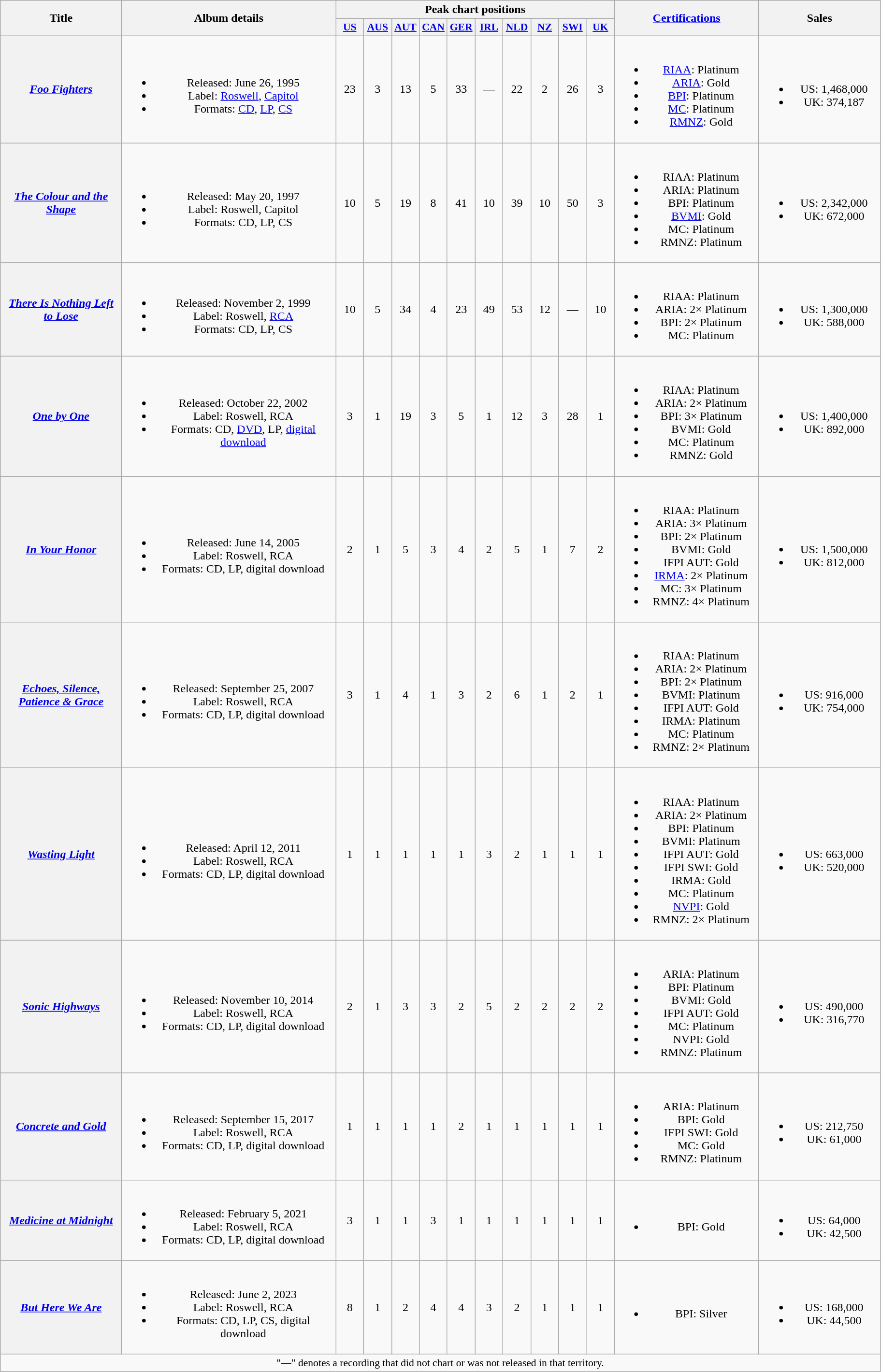<table class="wikitable plainrowheaders" style="text-align:center;">
<tr>
<th scope="col" rowspan="2" style="width:10em;">Title</th>
<th scope="col" rowspan="2" style="width:18em;">Album details</th>
<th scope="col" colspan="10">Peak chart positions</th>
<th scope="col" rowspan="2" style="width:12em;"><a href='#'>Certifications</a></th>
<th scope="col" rowspan="2" style="width:10em;">Sales</th>
</tr>
<tr>
<th scope="col" style="width:2.2em;font-size:90%;"><a href='#'>US</a><br></th>
<th scope="col" style="width:2.2em;font-size:90%;"><a href='#'>AUS</a><br></th>
<th scope="col" style="width:2.2em;font-size:90%;"><a href='#'>AUT</a><br></th>
<th scope="col" style="width:2.2em;font-size:90%;"><a href='#'>CAN</a><br></th>
<th scope="col" style="width:2.2em;font-size:90%;"><a href='#'>GER</a><br></th>
<th scope="col" style="width:2.2em;font-size:90%;"><a href='#'>IRL</a><br></th>
<th scope="col" style="width:2.2em;font-size:90%;"><a href='#'>NLD</a><br></th>
<th scope="col" style="width:2.2em;font-size:90%;"><a href='#'>NZ</a><br></th>
<th scope="col" style="width:2.2em;font-size:90%;"><a href='#'>SWI</a><br></th>
<th scope="col" style="width:2.2em;font-size:90%;"><a href='#'>UK</a><br></th>
</tr>
<tr>
<th scope="row"><em><a href='#'>Foo Fighters</a></em></th>
<td><br><ul><li>Released: June 26, 1995</li><li>Label: <a href='#'>Roswell</a>, <a href='#'>Capitol</a></li><li>Formats: <a href='#'>CD</a>, <a href='#'>LP</a>, <a href='#'>CS</a></li></ul></td>
<td>23</td>
<td>3</td>
<td>13</td>
<td>5</td>
<td>33</td>
<td>—</td>
<td>22</td>
<td>2</td>
<td>26</td>
<td>3</td>
<td><br><ul><li><a href='#'>RIAA</a>: Platinum</li><li><a href='#'>ARIA</a>: Gold</li><li><a href='#'>BPI</a>: Platinum</li><li><a href='#'>MC</a>: Platinum</li><li><a href='#'>RMNZ</a>: Gold</li></ul></td>
<td><br><ul><li>US: 1,468,000</li><li>UK: 374,187</li></ul></td>
</tr>
<tr>
<th scope="row"><em><a href='#'>The Colour and the Shape</a></em></th>
<td><br><ul><li>Released: May 20, 1997</li><li>Label: Roswell, Capitol</li><li>Formats: CD, LP, CS</li></ul></td>
<td>10</td>
<td>5</td>
<td>19</td>
<td>8</td>
<td>41</td>
<td>10</td>
<td>39</td>
<td>10</td>
<td>50</td>
<td>3</td>
<td><br><ul><li>RIAA: Platinum</li><li>ARIA: Platinum</li><li>BPI: Platinum</li><li><a href='#'>BVMI</a>: Gold</li><li>MC: Platinum</li><li>RMNZ: Platinum</li></ul></td>
<td><br><ul><li>US: 2,342,000</li><li>UK: 672,000</li></ul></td>
</tr>
<tr>
<th scope="row"><em><a href='#'>There Is Nothing Left to Lose</a></em></th>
<td><br><ul><li>Released: November 2, 1999</li><li>Label: Roswell, <a href='#'>RCA</a></li><li>Formats: CD, LP, CS</li></ul></td>
<td>10</td>
<td>5</td>
<td>34</td>
<td>4</td>
<td>23</td>
<td>49</td>
<td>53</td>
<td>12</td>
<td>—</td>
<td>10</td>
<td><br><ul><li>RIAA: Platinum</li><li>ARIA: 2× Platinum</li><li>BPI: 2× Platinum</li><li>MC: Platinum</li></ul></td>
<td><br><ul><li>US: 1,300,000</li><li>UK: 588,000</li></ul></td>
</tr>
<tr>
<th scope="row"><em><a href='#'>One by One</a></em></th>
<td><br><ul><li>Released: October 22, 2002</li><li>Label: Roswell, RCA</li><li>Formats: CD, <a href='#'>DVD</a>, LP, <a href='#'>digital download</a></li></ul></td>
<td>3</td>
<td>1</td>
<td>19</td>
<td>3</td>
<td>5</td>
<td>1</td>
<td>12</td>
<td>3</td>
<td>28</td>
<td>1</td>
<td><br><ul><li>RIAA: Platinum</li><li>ARIA: 2× Platinum</li><li>BPI: 3× Platinum</li><li>BVMI: Gold</li><li>MC: Platinum</li><li>RMNZ: Gold</li></ul></td>
<td><br><ul><li>US: 1,400,000</li><li>UK: 892,000</li></ul></td>
</tr>
<tr>
<th scope="row"><em><a href='#'>In Your Honor</a></em></th>
<td><br><ul><li>Released: June 14, 2005</li><li>Label: Roswell, RCA</li><li>Formats: CD, LP, digital download</li></ul></td>
<td>2</td>
<td>1</td>
<td>5</td>
<td>3</td>
<td>4</td>
<td>2</td>
<td>5</td>
<td>1</td>
<td>7</td>
<td>2</td>
<td><br><ul><li>RIAA: Platinum</li><li>ARIA: 3× Platinum</li><li>BPI: 2× Platinum</li><li>BVMI: Gold</li><li>IFPI AUT: Gold</li><li><a href='#'>IRMA</a>: 2× Platinum</li><li>MC: 3× Platinum</li><li>RMNZ: 4× Platinum</li></ul></td>
<td><br><ul><li>US: 1,500,000</li><li>UK: 812,000</li></ul></td>
</tr>
<tr>
<th scope="row"><em><a href='#'>Echoes, Silence, Patience & Grace</a></em></th>
<td><br><ul><li>Released: September 25, 2007</li><li>Label: Roswell, RCA</li><li>Formats: CD, LP, digital download</li></ul></td>
<td>3</td>
<td>1</td>
<td>4</td>
<td>1</td>
<td>3</td>
<td>2</td>
<td>6</td>
<td>1</td>
<td>2</td>
<td>1</td>
<td><br><ul><li>RIAA: Platinum</li><li>ARIA: 2× Platinum</li><li>BPI: 2× Platinum</li><li>BVMI: Platinum</li><li>IFPI AUT: Gold</li><li>IRMA: Platinum</li><li>MC: Platinum</li><li>RMNZ: 2× Platinum</li></ul></td>
<td><br><ul><li>US: 916,000</li><li>UK: 754,000</li></ul></td>
</tr>
<tr>
<th scope="row"><em><a href='#'>Wasting Light</a></em></th>
<td><br><ul><li>Released: April 12, 2011</li><li>Label: Roswell, RCA</li><li>Formats: CD, LP, digital download</li></ul></td>
<td>1</td>
<td>1</td>
<td>1</td>
<td>1</td>
<td>1</td>
<td>3</td>
<td>2</td>
<td>1</td>
<td>1</td>
<td>1</td>
<td><br><ul><li>RIAA: Platinum</li><li>ARIA: 2× Platinum</li><li>BPI: Platinum</li><li>BVMI: Platinum</li><li>IFPI AUT: Gold</li><li>IFPI SWI: Gold</li><li>IRMA: Gold</li><li>MC: Platinum</li><li><a href='#'>NVPI</a>: Gold</li><li>RMNZ: 2× Platinum</li></ul></td>
<td><br><ul><li>US: 663,000</li><li>UK: 520,000</li></ul></td>
</tr>
<tr>
<th scope="row"><em><a href='#'>Sonic Highways</a></em></th>
<td><br><ul><li>Released: November 10, 2014</li><li>Label: Roswell, RCA</li><li>Formats: CD, LP, digital download</li></ul></td>
<td>2</td>
<td>1</td>
<td>3</td>
<td>3</td>
<td>2</td>
<td>5</td>
<td>2</td>
<td>2</td>
<td>2</td>
<td>2</td>
<td><br><ul><li>ARIA: Platinum</li><li>BPI: Platinum</li><li>BVMI: Gold</li><li>IFPI AUT: Gold</li><li>MC: Platinum</li><li>NVPI: Gold</li><li>RMNZ: Platinum</li></ul></td>
<td><br><ul><li>US: 490,000</li><li>UK: 316,770</li></ul></td>
</tr>
<tr>
<th scope="row"><em><a href='#'>Concrete and Gold</a></em></th>
<td><br><ul><li>Released: September 15, 2017</li><li>Label: Roswell, RCA</li><li>Formats: CD, LP, digital download</li></ul></td>
<td>1</td>
<td>1</td>
<td>1</td>
<td>1</td>
<td>2</td>
<td>1</td>
<td>1</td>
<td>1</td>
<td>1</td>
<td>1</td>
<td><br><ul><li>ARIA: Platinum</li><li>BPI: Gold</li><li>IFPI SWI: Gold</li><li>MC: Gold</li><li>RMNZ: Platinum</li></ul></td>
<td><br><ul><li>US: 212,750</li><li>UK: 61,000</li></ul></td>
</tr>
<tr>
<th scope="row"><em><a href='#'>Medicine at Midnight</a></em></th>
<td><br><ul><li>Released: February 5, 2021</li><li>Label: Roswell, RCA</li><li>Formats: CD, LP, digital download</li></ul></td>
<td>3</td>
<td>1</td>
<td>1</td>
<td>3</td>
<td>1</td>
<td>1</td>
<td>1</td>
<td>1</td>
<td>1</td>
<td>1</td>
<td><br><ul><li>BPI: Gold</li></ul></td>
<td><br><ul><li>US: 64,000</li><li>UK: 42,500</li></ul></td>
</tr>
<tr>
<th scope="row"><em><a href='#'>But Here We Are</a></em></th>
<td><br><ul><li>Released: June 2, 2023</li><li>Label: Roswell, RCA</li><li>Formats: CD, LP, CS, digital download</li></ul></td>
<td>8</td>
<td>1</td>
<td>2</td>
<td>4</td>
<td>4</td>
<td>3</td>
<td>2</td>
<td>1</td>
<td>1</td>
<td>1</td>
<td><br><ul><li>BPI: Silver</li></ul></td>
<td><br><ul><li>US: 168,000</li><li>UK: 44,500</li></ul></td>
</tr>
<tr>
<td colspan="14" style="font-size:90%">"—" denotes a recording that did not chart or was not released in that territory.</td>
</tr>
</table>
